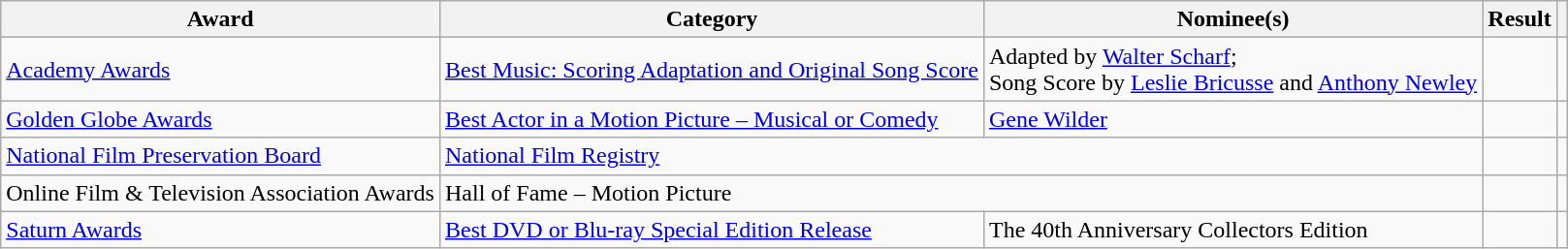<table class="wikitable plainrowheaders">
<tr>
<th>Award</th>
<th>Category</th>
<th>Nominee(s)</th>
<th>Result</th>
<th></th>
</tr>
<tr>
<td><a href='#'>Academy Awards</a></td>
<td><a href='#'>Best Music: Scoring Adaptation and Original Song Score</a></td>
<td>Adapted by <a href='#'>Walter Scharf</a>; <br> Song Score by <a href='#'>Leslie Bricusse</a> and <a href='#'>Anthony Newley</a></td>
<td></td>
<td align="center"><br></td>
</tr>
<tr>
<td><a href='#'>Golden Globe Awards</a></td>
<td><a href='#'>Best Actor in a Motion Picture – Musical or Comedy</a></td>
<td><a href='#'>Gene Wilder</a></td>
<td></td>
<td align="center"></td>
</tr>
<tr>
<td><a href='#'>National Film Preservation Board</a></td>
<td colspan="2"><a href='#'>National Film Registry</a></td>
<td></td>
<td align="center"></td>
</tr>
<tr>
<td>Online Film & Television Association Awards</td>
<td colspan="2">Hall of Fame – Motion Picture</td>
<td></td>
<td align="center"></td>
</tr>
<tr>
<td><a href='#'>Saturn Awards</a></td>
<td><a href='#'>Best DVD or Blu-ray Special Edition Release</a></td>
<td>The 40th Anniversary Collectors Edition</td>
<td></td>
<td align="center"></td>
</tr>
</table>
